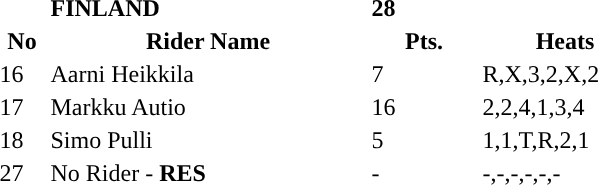<table class="toccolours">
<tr>
<td></td>
<td><strong>FINLAND</strong></td>
<td><strong>28</strong></td>
</tr>
<tr style="background-color:">
<th width=30px>No</th>
<th width=210px>Rider Name</th>
<th width=70px>Pts.</th>
<th width=110px>Heats</th>
</tr>
<tr style="background-color:">
<td>16</td>
<td>Aarni Heikkila</td>
<td>7</td>
<td>R,X,3,2,X,2</td>
</tr>
<tr style="background-color:">
<td>17</td>
<td>Markku Autio</td>
<td>16</td>
<td>2,2,4,1,3,4</td>
</tr>
<tr style="background-color:">
<td>18</td>
<td>Simo Pulli</td>
<td>5</td>
<td>1,1,T,R,2,1</td>
</tr>
<tr style="background-color:">
<td>27</td>
<td>No Rider - <strong>RES</strong></td>
<td>-</td>
<td>-,-,-,-,-,-</td>
</tr>
</table>
